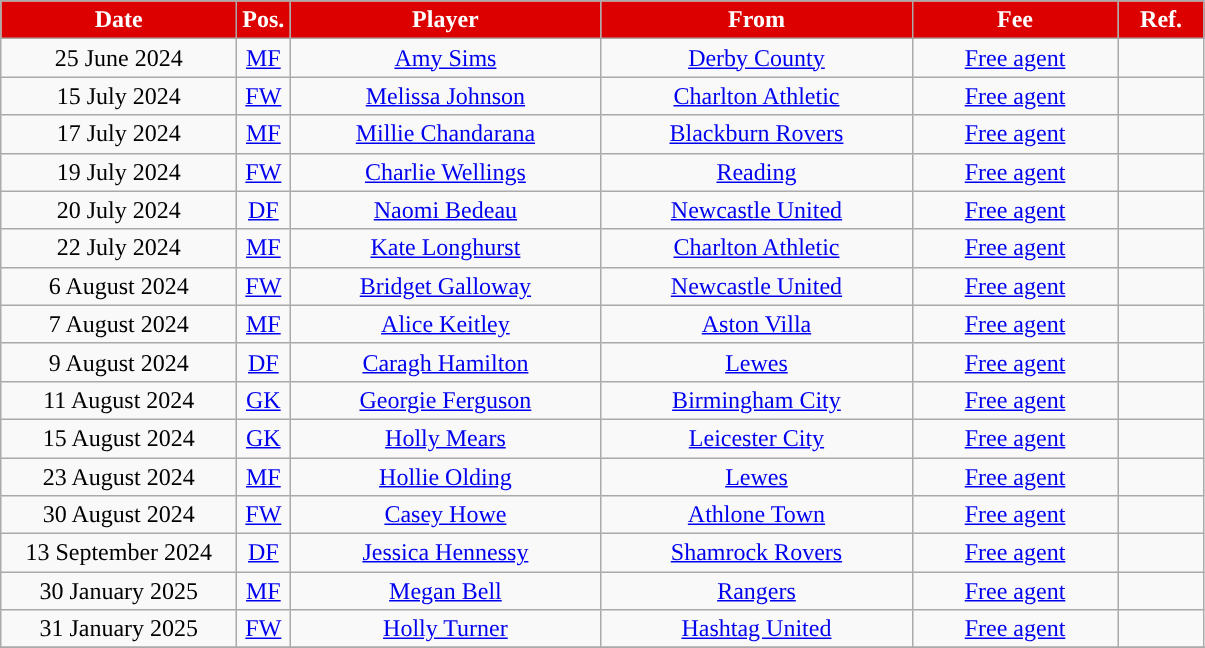<table class="wikitable" style="text-align:center;">
<tr>
<th style="background:#DD0000; color:#FFFFFF; width:150px;">Date</th>
<th style="background:#DD0000; color:#FFFFFF; width:20px;">Pos.</th>
<th style="background:#DD0000; color:#FFFFFF; width:200px;">Player</th>
<th style="background:#DD0000; color:#FFFFFF; width:200px;">From</th>
<th style="background:#DD0000; color:#FFFFFF; width:130px;">Fee</th>
<th style="background:#DD0000; color:#FFFFFF; width:50px;">Ref.</th>
</tr>
<tr>
<td>25 June 2024</td>
<td><a href='#'>MF</a></td>
<td><a href='#'>Amy Sims</a></td>
<td><a href='#'>Derby County</a></td>
<td><a href='#'>Free agent</a></td>
<td></td>
</tr>
<tr>
<td>15 July 2024</td>
<td><a href='#'>FW</a></td>
<td><a href='#'>Melissa Johnson</a></td>
<td><a href='#'>Charlton Athletic</a></td>
<td><a href='#'>Free agent</a></td>
<td></td>
</tr>
<tr>
<td>17 July 2024</td>
<td><a href='#'>MF</a></td>
<td><a href='#'>Millie Chandarana</a></td>
<td><a href='#'>Blackburn Rovers</a></td>
<td><a href='#'>Free agent</a></td>
<td></td>
</tr>
<tr>
<td>19 July 2024</td>
<td><a href='#'>FW</a></td>
<td><a href='#'>Charlie Wellings</a></td>
<td><a href='#'>Reading</a></td>
<td><a href='#'>Free agent</a></td>
<td></td>
</tr>
<tr>
<td>20 July 2024</td>
<td><a href='#'>DF</a></td>
<td><a href='#'>Naomi Bedeau</a></td>
<td><a href='#'>Newcastle United</a></td>
<td><a href='#'>Free agent</a></td>
<td></td>
</tr>
<tr>
<td>22 July 2024</td>
<td><a href='#'>MF</a></td>
<td><a href='#'>Kate Longhurst</a></td>
<td><a href='#'>Charlton Athletic</a></td>
<td><a href='#'>Free agent</a></td>
<td></td>
</tr>
<tr>
<td>6 August 2024</td>
<td><a href='#'>FW</a></td>
<td><a href='#'>Bridget Galloway</a></td>
<td><a href='#'>Newcastle United</a></td>
<td><a href='#'>Free agent</a></td>
<td></td>
</tr>
<tr>
<td>7 August 2024</td>
<td><a href='#'>MF</a></td>
<td><a href='#'>Alice Keitley</a></td>
<td><a href='#'>Aston Villa</a></td>
<td><a href='#'>Free agent</a></td>
<td></td>
</tr>
<tr>
<td>9 August 2024</td>
<td><a href='#'>DF</a></td>
<td><a href='#'>Caragh Hamilton</a></td>
<td><a href='#'>Lewes</a></td>
<td><a href='#'>Free agent</a></td>
<td></td>
</tr>
<tr>
<td>11 August 2024</td>
<td><a href='#'>GK</a></td>
<td><a href='#'>Georgie Ferguson</a></td>
<td><a href='#'>Birmingham City</a></td>
<td><a href='#'>Free agent</a></td>
<td></td>
</tr>
<tr>
<td>15 August 2024</td>
<td><a href='#'>GK</a></td>
<td><a href='#'>Holly Mears</a></td>
<td><a href='#'>Leicester City</a></td>
<td><a href='#'>Free agent</a></td>
<td></td>
</tr>
<tr>
<td>23 August 2024</td>
<td><a href='#'>MF</a></td>
<td><a href='#'>Hollie Olding</a></td>
<td><a href='#'>Lewes</a></td>
<td><a href='#'>Free agent</a></td>
<td></td>
</tr>
<tr>
<td>30 August 2024</td>
<td><a href='#'>FW</a></td>
<td><a href='#'>Casey Howe</a></td>
<td><a href='#'>Athlone Town</a></td>
<td><a href='#'>Free agent</a></td>
<td></td>
</tr>
<tr>
<td>13 September 2024</td>
<td><a href='#'>DF</a></td>
<td><a href='#'>Jessica Hennessy</a></td>
<td><a href='#'>Shamrock Rovers</a></td>
<td><a href='#'>Free agent</a></td>
<td></td>
</tr>
<tr>
<td>30 January 2025</td>
<td><a href='#'>MF</a></td>
<td><a href='#'>Megan Bell</a></td>
<td><a href='#'>Rangers</a></td>
<td><a href='#'>Free agent</a></td>
<td></td>
</tr>
<tr>
<td>31 January 2025</td>
<td><a href='#'>FW</a></td>
<td><a href='#'>Holly Turner</a></td>
<td><a href='#'>Hashtag United</a></td>
<td><a href='#'>Free agent</a></td>
<td></td>
</tr>
<tr>
</tr>
</table>
